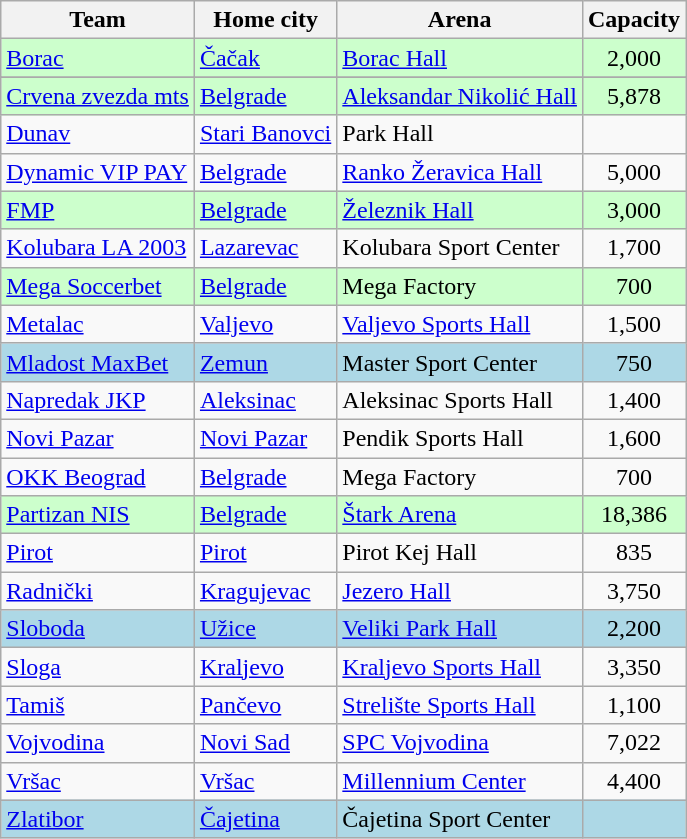<table class="wikitable">
<tr>
<th>Team</th>
<th>Home city</th>
<th>Arena</th>
<th>Capacity</th>
</tr>
<tr bgcolor=ccffcc>
<td><a href='#'>Borac</a></td>
<td><a href='#'>Čačak</a></td>
<td><a href='#'>Borac Hall</a></td>
<td style="text-align:center">2,000</td>
</tr>
<tr>
</tr>
<tr bgcolor=ccffcc>
<td><a href='#'>Crvena zvezda mts</a></td>
<td><a href='#'>Belgrade</a></td>
<td><a href='#'>Aleksandar Nikolić Hall</a></td>
<td style="text-align:center">5,878</td>
</tr>
<tr>
<td><a href='#'>Dunav</a></td>
<td><a href='#'>Stari Banovci</a></td>
<td>Park Hall</td>
<td></td>
</tr>
<tr>
<td><a href='#'>Dynamic VIP PAY</a></td>
<td><a href='#'>Belgrade</a></td>
<td><a href='#'>Ranko Žeravica Hall</a></td>
<td style="text-align:center">5,000</td>
</tr>
<tr bgcolor=ccffcc>
<td><a href='#'>FMP</a></td>
<td><a href='#'>Belgrade</a></td>
<td><a href='#'>Železnik Hall</a></td>
<td style="text-align:center">3,000</td>
</tr>
<tr>
<td><a href='#'>Kolubara LA 2003</a></td>
<td><a href='#'>Lazarevac</a></td>
<td>Kolubara Sport Center</td>
<td style="text-align:center">1,700</td>
</tr>
<tr bgcolor=ccffcc>
<td><a href='#'>Mega Soccerbet</a></td>
<td><a href='#'>Belgrade</a></td>
<td>Mega Factory</td>
<td style="text-align:center">700</td>
</tr>
<tr>
<td><a href='#'>Metalac</a></td>
<td><a href='#'>Valjevo</a></td>
<td><a href='#'>Valjevo Sports Hall</a></td>
<td style="text-align:center">1,500</td>
</tr>
<tr bgcolor=lightblue>
<td><a href='#'>Mladost MaxBet</a></td>
<td><a href='#'>Zemun</a></td>
<td>Master Sport Center</td>
<td style="text-align:center">750</td>
</tr>
<tr>
<td><a href='#'>Napredak JKP</a></td>
<td><a href='#'>Aleksinac</a></td>
<td>Aleksinac Sports Hall</td>
<td style="text-align:center">1,400</td>
</tr>
<tr>
<td><a href='#'>Novi Pazar</a></td>
<td><a href='#'>Novi Pazar</a></td>
<td>Pendik Sports Hall</td>
<td style="text-align:center">1,600</td>
</tr>
<tr>
<td><a href='#'>OKK Beograd</a></td>
<td><a href='#'>Belgrade</a></td>
<td>Mega Factory</td>
<td style="text-align:center">700</td>
</tr>
<tr bgcolor=ccffcc>
<td><a href='#'>Partizan NIS</a></td>
<td><a href='#'>Belgrade</a></td>
<td><a href='#'>Štark Arena</a></td>
<td style="text-align:center">18,386</td>
</tr>
<tr>
<td><a href='#'>Pirot</a></td>
<td><a href='#'>Pirot</a></td>
<td>Pirot Kej Hall</td>
<td style="text-align:center">835</td>
</tr>
<tr>
<td><a href='#'>Radnički</a></td>
<td><a href='#'>Kragujevac</a></td>
<td><a href='#'>Jezero Hall</a></td>
<td style="text-align:center">3,750</td>
</tr>
<tr bgcolor=lightblue>
<td><a href='#'>Sloboda</a></td>
<td><a href='#'>Užice</a></td>
<td><a href='#'>Veliki Park Hall</a></td>
<td style="text-align:center">2,200</td>
</tr>
<tr>
<td><a href='#'>Sloga</a></td>
<td><a href='#'>Kraljevo</a></td>
<td><a href='#'>Kraljevo Sports Hall</a></td>
<td style="text-align:center">3,350</td>
</tr>
<tr>
<td><a href='#'>Tamiš</a></td>
<td><a href='#'>Pančevo</a></td>
<td><a href='#'>Strelište Sports Hall</a></td>
<td style="text-align:center">1,100</td>
</tr>
<tr>
<td><a href='#'>Vojvodina</a></td>
<td><a href='#'>Novi Sad</a></td>
<td><a href='#'>SPC Vojvodina</a></td>
<td style="text-align:center">7,022</td>
</tr>
<tr>
<td><a href='#'>Vršac</a></td>
<td><a href='#'>Vršac</a></td>
<td><a href='#'>Millennium Center</a></td>
<td style="text-align:center">4,400</td>
</tr>
<tr bgcolor=lightblue>
<td><a href='#'>Zlatibor</a></td>
<td><a href='#'>Čajetina</a></td>
<td>Čajetina Sport Center</td>
<td style="text-align:center"></td>
</tr>
</table>
